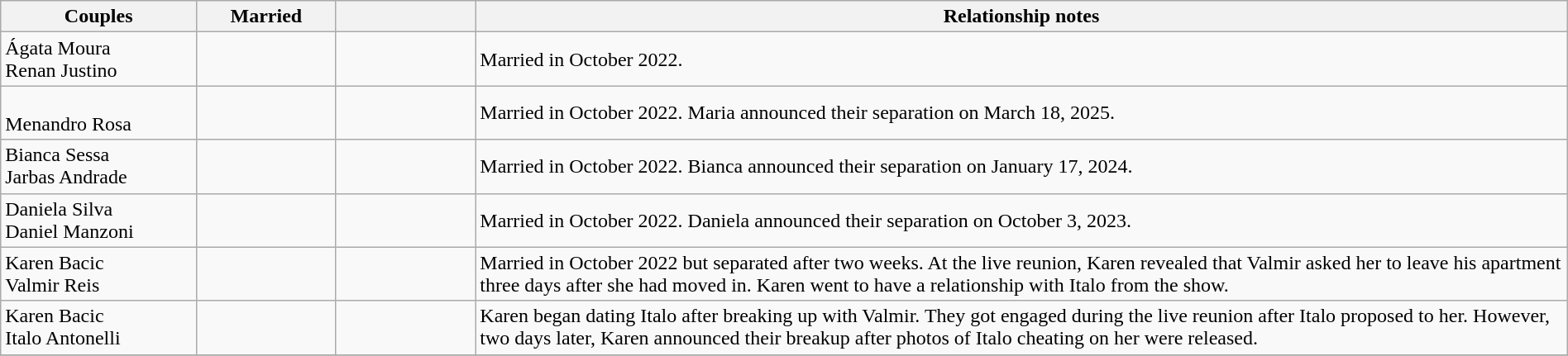<table class="wikitable plainrowheaders" width:100% style="text-align: left; width:100%">
<tr>
<th scope="col" width="12.50%">Couples</th>
<th scope="col" width="08.90%">Married</th>
<th scope="col" width="08.90%"></th>
<th scope="col" width="70.10%">Relationship notes</th>
</tr>
<tr>
<td>Ágata Moura<br>Renan Justino</td>
<td></td>
<td></td>
<td>Married in October 2022.</td>
</tr>
<tr>
<td><br>Menandro Rosa</td>
<td></td>
<td></td>
<td>Married in October 2022. Maria announced their separation on March 18, 2025.</td>
</tr>
<tr>
<td>Bianca Sessa<br>Jarbas Andrade</td>
<td></td>
<td></td>
<td>Married in October 2022. Bianca announced their separation on January 17, 2024.</td>
</tr>
<tr>
<td>Daniela Silva<br>Daniel Manzoni</td>
<td></td>
<td></td>
<td>Married in October 2022. Daniela announced their separation on October 3, 2023.</td>
</tr>
<tr>
<td>Karen Bacic<br>Valmir Reis</td>
<td></td>
<td></td>
<td>Married in October 2022 but separated after two weeks. At the live reunion, Karen revealed that Valmir asked her to leave his apartment three days after she had moved in. Karen went to have a relationship with Italo from the show.</td>
</tr>
<tr>
<td>Karen Bacic<br>Italo Antonelli</td>
<td></td>
<td></td>
<td>Karen began dating Italo after breaking up with Valmir. They got engaged during the live reunion after Italo proposed to her. However, two days later, Karen announced their breakup after photos of Italo cheating on her were released.</td>
</tr>
<tr>
</tr>
</table>
